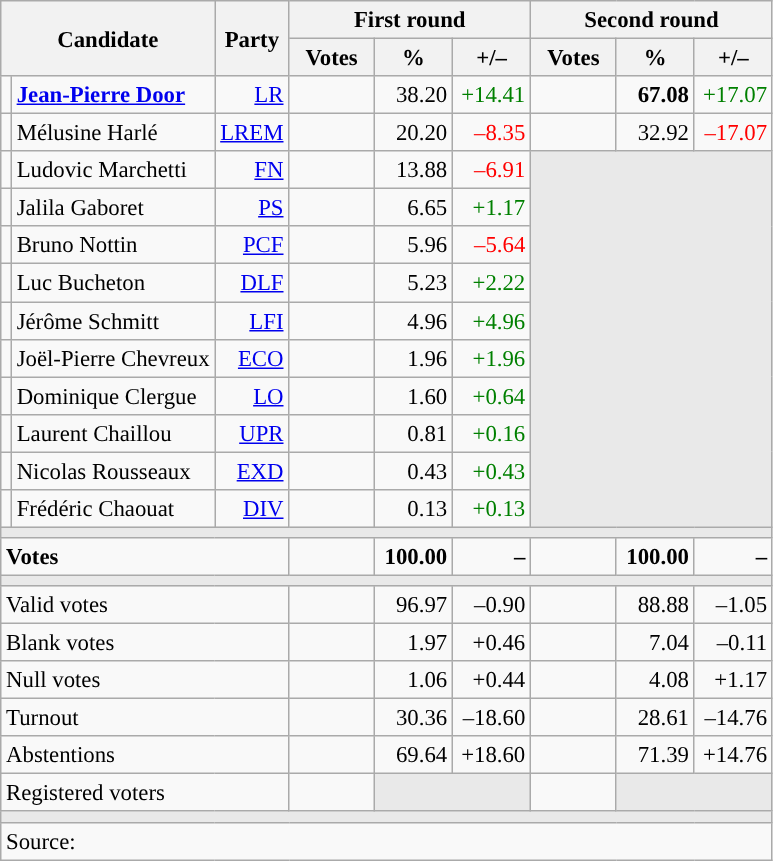<table class="wikitable" style="text-align:right;font-size:95%;">
<tr>
<th rowspan="2" colspan="2">Candidate</th>
<th rowspan="2">Party</th>
<th colspan="3">First round</th>
<th colspan="3">Second round</th>
</tr>
<tr>
<th style="width:50px;">Votes</th>
<th style="width:45px;">%</th>
<th style="width:45px;">+/–</th>
<th style="width:50px;">Votes</th>
<th style="width:45px;">%</th>
<th style="width:45px;">+/–</th>
</tr>
<tr>
<td style="background:"></td>
<td style="text-align:left;"><strong><a href='#'>Jean-Pierre Door</a></strong></td>
<td><a href='#'>LR</a></td>
<td></td>
<td>38.20</td>
<td style="color:green;">+14.41</td>
<td><strong></strong></td>
<td><strong>67.08</strong></td>
<td style="color:green;">+17.07</td>
</tr>
<tr>
<td style="background:"></td>
<td style="text-align:left;">Mélusine Harlé</td>
<td><a href='#'>LREM</a></td>
<td></td>
<td>20.20</td>
<td style="color:red;">–8.35</td>
<td></td>
<td>32.92</td>
<td style="color:red;">–17.07</td>
</tr>
<tr>
<td style="background:"></td>
<td style="text-align:left;">Ludovic Marchetti</td>
<td><a href='#'>FN</a></td>
<td></td>
<td>13.88</td>
<td style="color:red;">–6.91</td>
<td colspan="3" rowspan="10" style="background:#E9E9E9;"></td>
</tr>
<tr>
<td style="background:"></td>
<td style="text-align:left;">Jalila Gaboret</td>
<td><a href='#'>PS</a></td>
<td></td>
<td>6.65</td>
<td style="color:green;">+1.17</td>
</tr>
<tr>
<td style="background:"></td>
<td style="text-align:left;">Bruno Nottin</td>
<td><a href='#'>PCF</a></td>
<td></td>
<td>5.96</td>
<td style="color:red;">–5.64</td>
</tr>
<tr>
<td style="background:"></td>
<td style="text-align:left;">Luc Bucheton</td>
<td><a href='#'>DLF</a></td>
<td></td>
<td>5.23</td>
<td style="color:green;">+2.22</td>
</tr>
<tr>
<td style="background:"></td>
<td style="text-align:left;">Jérôme Schmitt</td>
<td><a href='#'>LFI</a></td>
<td></td>
<td>4.96</td>
<td style="color:green;">+4.96</td>
</tr>
<tr>
<td style="background:"></td>
<td style="text-align:left;">Joël-Pierre Chevreux</td>
<td><a href='#'>ECO</a></td>
<td></td>
<td>1.96</td>
<td style="color:green;">+1.96</td>
</tr>
<tr>
<td style="background:"></td>
<td style="text-align:left;">Dominique Clergue</td>
<td><a href='#'>LO</a></td>
<td></td>
<td>1.60</td>
<td style="color:green;">+0.64</td>
</tr>
<tr>
<td style="background:"></td>
<td style="text-align:left;">Laurent Chaillou</td>
<td><a href='#'>UPR</a></td>
<td></td>
<td>0.81</td>
<td style="color:green;">+0.16</td>
</tr>
<tr>
<td style="background:"></td>
<td style="text-align:left;">Nicolas Rousseaux</td>
<td><a href='#'>EXD</a></td>
<td></td>
<td>0.43</td>
<td style="color:green;">+0.43</td>
</tr>
<tr>
<td style="background:"></td>
<td style="text-align:left;">Frédéric Chaouat</td>
<td><a href='#'>DIV</a></td>
<td></td>
<td>0.13</td>
<td style="color:green;">+0.13</td>
</tr>
<tr>
<td colspan="9" style="background:#E9E9E9;"></td>
</tr>
<tr style="font-weight:bold;">
<td colspan="3" style="text-align:left;">Votes</td>
<td></td>
<td>100.00</td>
<td>–</td>
<td></td>
<td>100.00</td>
<td>–</td>
</tr>
<tr>
<td colspan="9" style="background:#E9E9E9;"></td>
</tr>
<tr>
<td colspan="3" style="text-align:left;">Valid votes</td>
<td></td>
<td>96.97</td>
<td>–0.90</td>
<td></td>
<td>88.88</td>
<td>–1.05</td>
</tr>
<tr>
<td colspan="3" style="text-align:left;">Blank votes</td>
<td></td>
<td>1.97</td>
<td>+0.46</td>
<td></td>
<td>7.04</td>
<td>–0.11</td>
</tr>
<tr>
<td colspan="3" style="text-align:left;">Null votes</td>
<td></td>
<td>1.06</td>
<td>+0.44</td>
<td></td>
<td>4.08</td>
<td>+1.17</td>
</tr>
<tr>
<td colspan="3" style="text-align:left;">Turnout</td>
<td></td>
<td>30.36</td>
<td>–18.60</td>
<td></td>
<td>28.61</td>
<td>–14.76</td>
</tr>
<tr>
<td colspan="3" style="text-align:left;">Abstentions</td>
<td></td>
<td>69.64</td>
<td>+18.60</td>
<td></td>
<td>71.39</td>
<td>+14.76</td>
</tr>
<tr>
<td colspan="3" style="text-align:left;">Registered voters</td>
<td></td>
<td colspan="2" style="background:#E9E9E9;"></td>
<td></td>
<td colspan="2" style="background:#E9E9E9;"></td>
</tr>
<tr>
<td colspan="9" style="background:#E9E9E9;"></td>
</tr>
<tr>
<td colspan="9" style="text-align:left;">Source: </td>
</tr>
</table>
